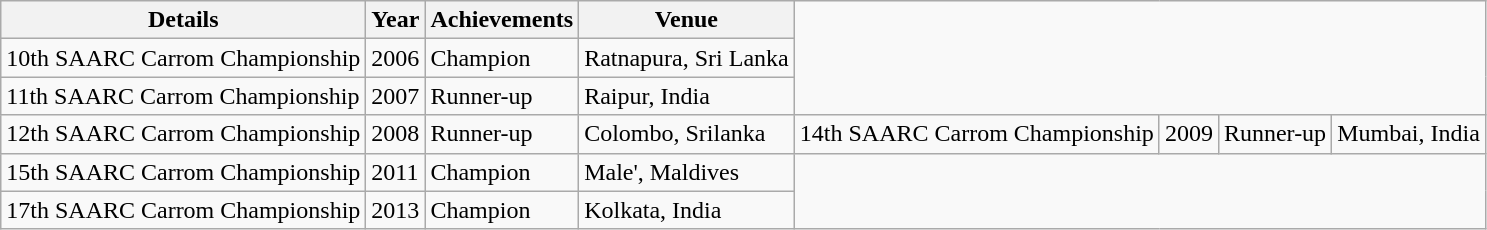<table class="wikitable">
<tr>
<th>Details</th>
<th>Year</th>
<th>Achievements</th>
<th>Venue</th>
</tr>
<tr>
<td>10th SAARC Carrom Championship</td>
<td>2006</td>
<td>Champion</td>
<td>Ratnapura, Sri Lanka</td>
</tr>
<tr>
<td>11th SAARC Carrom Championship</td>
<td>2007</td>
<td>Runner-up</td>
<td>Raipur, India</td>
</tr>
<tr>
<td>12th SAARC Carrom Championship</td>
<td>2008</td>
<td>Runner-up</td>
<td>Colombo, Srilanka</td>
<td>14th SAARC Carrom Championship</td>
<td>2009</td>
<td>Runner-up</td>
<td>Mumbai, India</td>
</tr>
<tr>
<td>15th SAARC Carrom Championship</td>
<td>2011</td>
<td>Champion</td>
<td>Male', Maldives</td>
</tr>
<tr>
<td>17th SAARC Carrom Championship</td>
<td>2013</td>
<td>Champion</td>
<td>Kolkata, India</td>
</tr>
</table>
